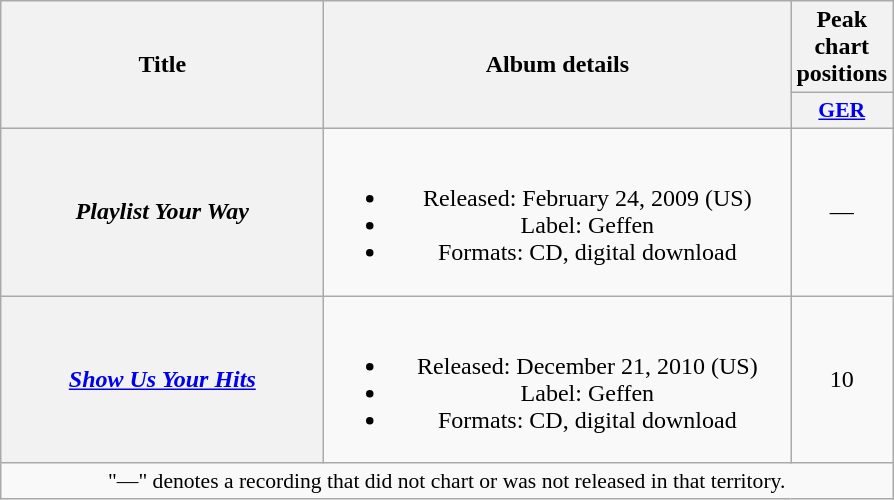<table class="wikitable plainrowheaders" style="text-align:center;" border="1">
<tr>
<th scope="col" rowspan="2" style="width:13em;">Title</th>
<th scope="col" rowspan="2" style="width:19em;">Album details</th>
<th scope="col" colspan="1">Peak chart positions</th>
</tr>
<tr>
<th scope="col" style="width:3em;font-size:90%;"><a href='#'>GER</a><br></th>
</tr>
<tr>
<th scope="row"><em>Playlist Your Way</em></th>
<td><br><ul><li>Released: February 24, 2009 <span>(US)</span></li><li>Label: Geffen</li><li>Formats: CD, digital download</li></ul></td>
<td>—</td>
</tr>
<tr>
<th scope="row"><em><a href='#'>Show Us Your Hits</a></em></th>
<td><br><ul><li>Released: December 21, 2010 <span>(US)</span></li><li>Label: Geffen</li><li>Formats: CD, digital download</li></ul></td>
<td>10</td>
</tr>
<tr>
<td colspan="15" style="font-size:90%">"—" denotes a recording that did not chart or was not released in that territory.</td>
</tr>
</table>
